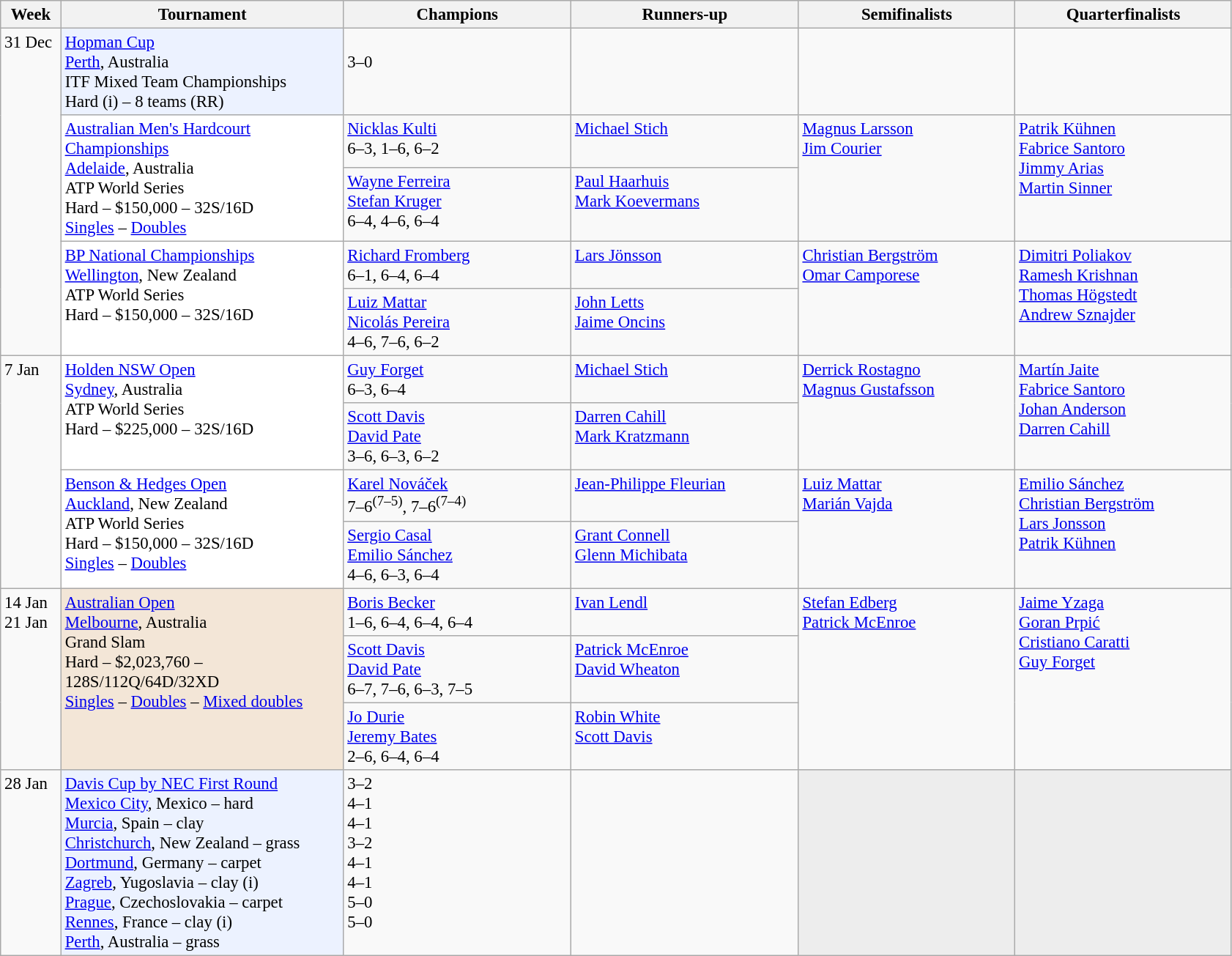<table class=wikitable style=font-size:95%>
<tr>
<th style="width:48px;">Week</th>
<th style="width:250px;">Tournament</th>
<th style="width:200px;">Champions</th>
<th style="width:200px;">Runners-up</th>
<th style="width:190px;">Semifinalists</th>
<th style="width:190px;">Quarterfinalists</th>
</tr>
<tr valign=top>
<td rowspan=5>31 Dec</td>
<td style="background:#ECF2FF;"><a href='#'>Hopman Cup</a><br> <a href='#'>Perth</a>, Australia<br>ITF Mixed Team Championships<br> Hard (i) – 8 teams (RR)</td>
<td><br>3–0</td>
<td></td>
<td><br></td>
<td><br><br><br></td>
</tr>
<tr valign=top>
<td style="background:#FFF;" rowspan="2"><a href='#'>Australian Men's Hardcourt Championships</a> <br> <a href='#'>Adelaide</a>, Australia <br> ATP World Series <br> Hard – $150,000 – 32S/16D <br> <a href='#'>Singles</a> – <a href='#'>Doubles</a></td>
<td> <a href='#'>Nicklas Kulti</a> <br> 6–3, 1–6, 6–2</td>
<td> <a href='#'>Michael Stich</a></td>
<td rowspan=2> <a href='#'>Magnus Larsson</a> <br>  <a href='#'>Jim Courier</a></td>
<td rowspan=2> <a href='#'>Patrik Kühnen</a> <br>  <a href='#'>Fabrice Santoro</a> <br>  <a href='#'>Jimmy Arias</a> <br>  <a href='#'>Martin Sinner</a></td>
</tr>
<tr valign=top>
<td> <a href='#'>Wayne Ferreira</a> <br>  <a href='#'>Stefan Kruger</a> <br> 6–4, 4–6, 6–4</td>
<td> <a href='#'>Paul Haarhuis</a> <br>  <a href='#'>Mark Koevermans</a></td>
</tr>
<tr valign=top>
<td style="background:#FFF;" rowspan="2"><a href='#'>BP National Championships</a> <br> <a href='#'>Wellington</a>, New Zealand <br> ATP World Series <br> Hard – $150,000 – 32S/16D</td>
<td> <a href='#'>Richard Fromberg</a> <br> 6–1, 6–4, 6–4</td>
<td> <a href='#'>Lars Jönsson</a></td>
<td rowspan=2> <a href='#'>Christian Bergström</a> <br>  <a href='#'>Omar Camporese</a></td>
<td rowspan=2> <a href='#'>Dimitri Poliakov</a> <br>  <a href='#'>Ramesh Krishnan</a> <br>  <a href='#'>Thomas Högstedt</a> <br>  <a href='#'>Andrew Sznajder</a></td>
</tr>
<tr valign=top>
<td> <a href='#'>Luiz Mattar</a> <br>  <a href='#'>Nicolás Pereira</a> <br> 4–6, 7–6, 6–2</td>
<td> <a href='#'>John Letts</a> <br>  <a href='#'>Jaime Oncins</a></td>
</tr>
<tr valign=top>
<td rowspan=4>7 Jan</td>
<td style="background:#FFF;" rowspan="2"><a href='#'>Holden NSW Open</a> <br> <a href='#'>Sydney</a>, Australia <br> ATP World Series <br> Hard – $225,000 – 32S/16D</td>
<td> <a href='#'>Guy Forget</a> <br> 6–3, 6–4</td>
<td> <a href='#'>Michael Stich</a></td>
<td rowspan=2> <a href='#'>Derrick Rostagno</a> <br>  <a href='#'>Magnus Gustafsson</a></td>
<td rowspan=2> <a href='#'>Martín Jaite</a> <br>  <a href='#'>Fabrice Santoro</a> <br>  <a href='#'>Johan Anderson</a> <br>  <a href='#'>Darren Cahill</a></td>
</tr>
<tr valign=top>
<td> <a href='#'>Scott Davis</a> <br>  <a href='#'>David Pate</a> <br> 3–6, 6–3, 6–2</td>
<td> <a href='#'>Darren Cahill</a> <br>  <a href='#'>Mark Kratzmann</a></td>
</tr>
<tr valign=top>
<td style="background:#FFF;" rowspan="2"><a href='#'>Benson & Hedges Open</a> <br> <a href='#'>Auckland</a>, New Zealand <br> ATP World Series <br> Hard – $150,000 – 32S/16D  <br> <a href='#'>Singles</a> – <a href='#'>Doubles</a></td>
<td> <a href='#'>Karel Nováček</a> <br> 7–6<sup>(7–5)</sup>, 7–6<sup>(7–4)</sup></td>
<td> <a href='#'>Jean-Philippe Fleurian</a></td>
<td rowspan=2> <a href='#'>Luiz Mattar</a> <br>  <a href='#'>Marián Vajda</a></td>
<td rowspan=2> <a href='#'>Emilio Sánchez</a> <br>  <a href='#'>Christian Bergström</a> <br>  <a href='#'>Lars Jonsson</a> <br>  <a href='#'>Patrik Kühnen</a></td>
</tr>
<tr valign=top>
<td> <a href='#'>Sergio Casal</a> <br>  <a href='#'>Emilio Sánchez</a> <br> 4–6, 6–3, 6–4</td>
<td> <a href='#'>Grant Connell</a> <br>  <a href='#'>Glenn Michibata</a></td>
</tr>
<tr valign=top>
<td rowspan=3>14 Jan <br> 21 Jan</td>
<td style="background:#F3E6D7;" rowspan=3><a href='#'>Australian Open</a> <br> <a href='#'>Melbourne</a>, Australia <br> Grand Slam <br> Hard – $2,023,760 – 128S/112Q/64D/32XD <br> <a href='#'>Singles</a> – <a href='#'>Doubles</a> – <a href='#'>Mixed doubles</a></td>
<td> <a href='#'>Boris Becker</a> <br> 1–6, 6–4, 6–4, 6–4</td>
<td> <a href='#'>Ivan Lendl</a></td>
<td rowspan=3> <a href='#'>Stefan Edberg</a> <br>  <a href='#'>Patrick McEnroe</a></td>
<td rowspan=3> <a href='#'>Jaime Yzaga</a> <br>  <a href='#'>Goran Prpić</a> <br>  <a href='#'>Cristiano Caratti</a> <br>  <a href='#'>Guy Forget</a></td>
</tr>
<tr valign=top>
<td> <a href='#'>Scott Davis</a> <br>  <a href='#'>David Pate</a> <br> 6–7, 7–6, 6–3, 7–5</td>
<td> <a href='#'>Patrick McEnroe</a> <br>  <a href='#'>David Wheaton</a></td>
</tr>
<tr valign=top>
<td> <a href='#'>Jo Durie</a> <br>  <a href='#'>Jeremy Bates</a> <br> 2–6, 6–4, 6–4</td>
<td> <a href='#'>Robin White</a> <br>  <a href='#'>Scott Davis</a></td>
</tr>
<tr valign=top>
<td>28 Jan</td>
<td style="background:#ECF2FF;"><a href='#'>Davis Cup by NEC First Round</a> <br> <a href='#'>Mexico City</a>, Mexico – hard <br>  <a href='#'>Murcia</a>, Spain – clay <br>  <a href='#'>Christchurch</a>, New Zealand – grass <br>  <a href='#'>Dortmund</a>, Germany – carpet <br>  <a href='#'>Zagreb</a>, Yugoslavia – clay (i) <br>  <a href='#'>Prague</a>, Czechoslovakia – carpet <br>  <a href='#'>Rennes</a>, France – clay (i) <br> <a href='#'>Perth</a>, Australia – grass</td>
<td> 3–2<br> 4–1<br> 4–1<br> 3–2<br> 4–1<br> 4–1<br> 5–0<br> 5–0</td>
<td><br><br><br><br><br><br><br></td>
<td style="background:#ededed;"></td>
<td style="background:#ededed;"></td>
</tr>
</table>
